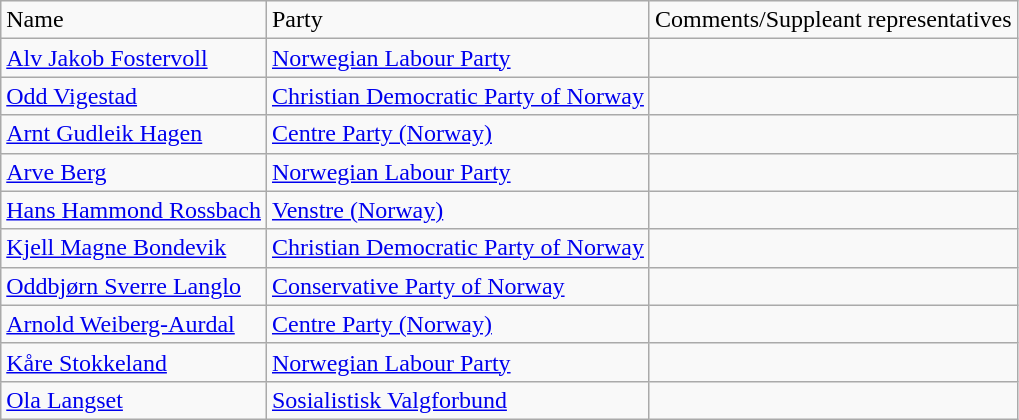<table class="wikitable">
<tr>
<td>Name</td>
<td>Party</td>
<td>Comments/Suppleant representatives</td>
</tr>
<tr>
<td><a href='#'>Alv Jakob Fostervoll</a></td>
<td><a href='#'>Norwegian Labour Party</a></td>
<td></td>
</tr>
<tr>
<td><a href='#'>Odd Vigestad</a></td>
<td><a href='#'>Christian Democratic Party of Norway</a></td>
<td></td>
</tr>
<tr>
<td><a href='#'>Arnt Gudleik Hagen</a></td>
<td><a href='#'>Centre Party (Norway)</a></td>
<td></td>
</tr>
<tr>
<td><a href='#'>Arve Berg</a></td>
<td><a href='#'>Norwegian Labour Party</a></td>
<td></td>
</tr>
<tr>
<td><a href='#'>Hans Hammond Rossbach</a></td>
<td><a href='#'>Venstre (Norway)</a></td>
<td></td>
</tr>
<tr>
<td><a href='#'>Kjell Magne Bondevik</a></td>
<td><a href='#'>Christian Democratic Party of Norway</a></td>
<td></td>
</tr>
<tr>
<td><a href='#'>Oddbjørn Sverre Langlo</a></td>
<td><a href='#'>Conservative Party of Norway</a></td>
<td></td>
</tr>
<tr>
<td><a href='#'>Arnold Weiberg-Aurdal</a></td>
<td><a href='#'>Centre Party (Norway)</a></td>
<td></td>
</tr>
<tr>
<td><a href='#'>Kåre Stokkeland</a></td>
<td><a href='#'>Norwegian Labour Party</a></td>
<td></td>
</tr>
<tr>
<td><a href='#'>Ola Langset</a></td>
<td><a href='#'>Sosialistisk Valgforbund</a></td>
<td></td>
</tr>
</table>
